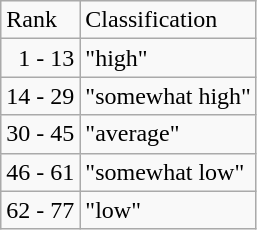<table class="wikitable" ---valign=top>
<tr>
<td>Rank</td>
<td>Classification</td>
</tr>
<tr>
<td>  1 - 13</td>
<td>"high"</td>
</tr>
<tr>
<td>14 - 29</td>
<td>"somewhat high"</td>
</tr>
<tr>
<td>30 - 45</td>
<td>"average"</td>
</tr>
<tr>
<td>46 - 61</td>
<td>"somewhat low"</td>
</tr>
<tr>
<td>62 - 77</td>
<td>"low"</td>
</tr>
</table>
